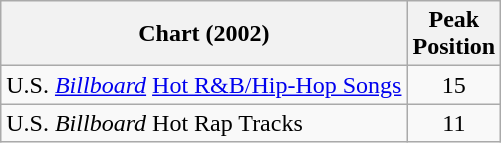<table class="wikitable">
<tr>
<th>Chart (2002)</th>
<th>Peak<br>Position</th>
</tr>
<tr>
<td>U.S. <em><a href='#'>Billboard</a></em> <a href='#'>Hot R&B/Hip-Hop Songs</a></td>
<td align="center">15</td>
</tr>
<tr>
<td>U.S. <em>Billboard</em> Hot Rap Tracks</td>
<td align=center>11</td>
</tr>
</table>
